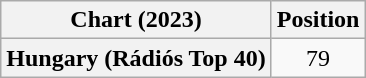<table class="wikitable plainrowheaders" style="text-align:center">
<tr>
<th scope="col">Chart (2023)</th>
<th scope="col">Position</th>
</tr>
<tr>
<th scope="row">Hungary (Rádiós Top 40)</th>
<td>79</td>
</tr>
</table>
